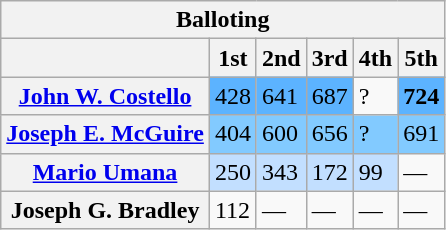<table class="wikitable collapsible">
<tr>
<th style="text-align:center" colspan="6"><strong>Balloting</strong></th>
</tr>
<tr>
<th></th>
<th>1st</th>
<th>2nd</th>
<th>3rd</th>
<th>4th</th>
<th>5th</th>
</tr>
<tr>
<th><a href='#'>John W. Costello</a></th>
<td style="background:#5cb3ff">428</td>
<td style="background:#5cb3ff">641</td>
<td style="background:#5cb3ff">687</td>
<td style="background:#">?</td>
<td style="background:#5cb3ff"><strong>724</strong></td>
</tr>
<tr>
<th><a href='#'>Joseph E. McGuire</a></th>
<td style="background:#82caff">404</td>
<td style="background:#82caff">600</td>
<td style="background:#82caff">656</td>
<td style="background:#82caff">?</td>
<td style="background:#82caff">691</td>
</tr>
<tr>
<th><a href='#'>Mario Umana</a></th>
<td style="background:#c2dfff">250</td>
<td style="background:#c2dfff">343</td>
<td style="background:#c2dfff">172</td>
<td style="background:#c2dfff">99</td>
<td>—</td>
</tr>
<tr>
<th>Joseph G. Bradley</th>
<td>112</td>
<td>—</td>
<td>—</td>
<td>—</td>
<td>—</td>
</tr>
</table>
